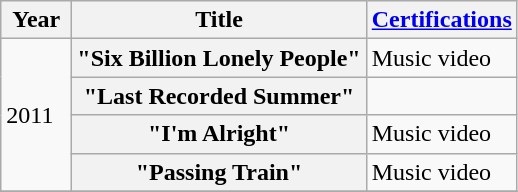<table class="wikitable plainrowheaders" style="text-align:left;">
<tr>
<th scope="col" rowspan="1" style="width:2.5em;">Year</th>
<th scope="col" rowspan="1">Title</th>
<th scope="col" rowspan="1"><a href='#'>Certifications</a></th>
</tr>
<tr>
<td rowspan="4">2011</td>
<th scope="row">"Six Billion Lonely People"</th>
<td>Music video</td>
</tr>
<tr>
<th scope="row">"Last Recorded Summer"</th>
<td></td>
</tr>
<tr>
<th scope="row">"I'm Alright"</th>
<td>Music video</td>
</tr>
<tr>
<th scope="row">"Passing Train"</th>
<td>Music video</td>
</tr>
<tr>
</tr>
</table>
